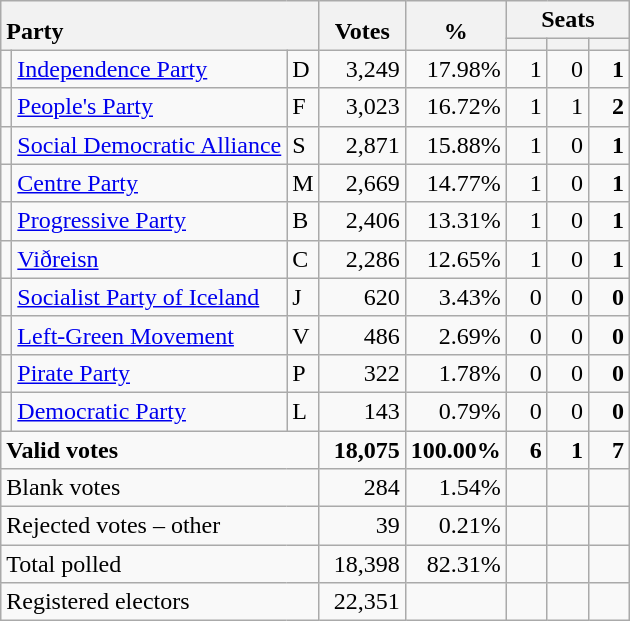<table class="wikitable" border="1" style="text-align:right;">
<tr>
<th style="text-align:left;" valign=bottom rowspan=2 colspan=3>Party</th>
<th align=center valign=bottom rowspan=2 width="50">Votes</th>
<th align=center valign=bottom rowspan=2 width="50">%</th>
<th colspan=3>Seats</th>
</tr>
<tr>
<th align=center valign=bottom width="20"><small></small></th>
<th align=center valign=bottom width="20"><small><a href='#'></a></small></th>
<th align=center valign=bottom width="20"><small></small></th>
</tr>
<tr>
<td></td>
<td align=left><a href='#'>Independence Party</a></td>
<td align=left>D</td>
<td>3,249</td>
<td>17.98%</td>
<td>1</td>
<td>0</td>
<td><strong>1</strong></td>
</tr>
<tr>
<td></td>
<td align=left><a href='#'>People's Party</a></td>
<td align=left>F</td>
<td>3,023</td>
<td>16.72%</td>
<td>1</td>
<td>1</td>
<td><strong>2</strong></td>
</tr>
<tr>
<td></td>
<td align=left><a href='#'>Social Democratic Alliance</a></td>
<td align=left>S</td>
<td>2,871</td>
<td>15.88%</td>
<td>1</td>
<td>0</td>
<td><strong>1</strong></td>
</tr>
<tr>
<td></td>
<td align=left><a href='#'>Centre Party</a></td>
<td align=left>M</td>
<td>2,669</td>
<td>14.77%</td>
<td>1</td>
<td>0</td>
<td><strong>1</strong></td>
</tr>
<tr>
<td></td>
<td align=left><a href='#'>Progressive Party</a></td>
<td align=left>B</td>
<td>2,406</td>
<td>13.31%</td>
<td>1</td>
<td>0</td>
<td><strong>1</strong></td>
</tr>
<tr>
<td></td>
<td align=left><a href='#'>Viðreisn</a></td>
<td align=left>C</td>
<td>2,286</td>
<td>12.65%</td>
<td>1</td>
<td>0</td>
<td><strong>1</strong></td>
</tr>
<tr>
<td></td>
<td align=left><a href='#'>Socialist Party of Iceland</a></td>
<td align=left>J</td>
<td>620</td>
<td>3.43%</td>
<td>0</td>
<td>0</td>
<td><strong>0</strong></td>
</tr>
<tr>
<td></td>
<td align=left><a href='#'>Left-Green Movement</a></td>
<td align=left>V</td>
<td>486</td>
<td>2.69%</td>
<td>0</td>
<td>0</td>
<td><strong>0</strong></td>
</tr>
<tr>
<td></td>
<td align=left><a href='#'>Pirate Party</a></td>
<td align=left>P</td>
<td>322</td>
<td>1.78%</td>
<td>0</td>
<td>0</td>
<td><strong>0</strong></td>
</tr>
<tr>
<td></td>
<td align=left><a href='#'>Democratic Party</a></td>
<td align=left>L</td>
<td>143</td>
<td>0.79%</td>
<td>0</td>
<td>0</td>
<td><strong>0</strong></td>
</tr>
<tr style="font-weight:bold">
<td align=left colspan=3>Valid votes</td>
<td>18,075</td>
<td>100.00%</td>
<td>6</td>
<td>1</td>
<td>7</td>
</tr>
<tr>
<td align=left colspan=3>Blank votes</td>
<td>284</td>
<td>1.54%</td>
<td></td>
<td></td>
<td></td>
</tr>
<tr>
<td align=left colspan=3>Rejected votes – other</td>
<td>39</td>
<td>0.21%</td>
<td></td>
<td></td>
<td></td>
</tr>
<tr>
<td align=left colspan=3>Total polled</td>
<td>18,398</td>
<td>82.31%</td>
<td></td>
<td></td>
<td></td>
</tr>
<tr>
<td align=left colspan=3>Registered electors</td>
<td>22,351</td>
<td></td>
<td></td>
<td></td>
<td></td>
</tr>
</table>
